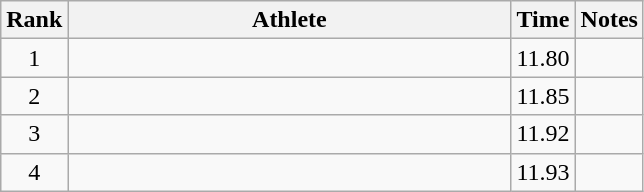<table class="wikitable" style="text-align:center">
<tr>
<th>Rank</th>
<th Style="width:18em">Athlete</th>
<th>Time</th>
<th>Notes</th>
</tr>
<tr>
<td>1</td>
<td style="text-align:left"></td>
<td>11.80</td>
<td></td>
</tr>
<tr>
<td>2</td>
<td style="text-align:left"></td>
<td>11.85</td>
<td></td>
</tr>
<tr>
<td>3</td>
<td style="text-align:left"></td>
<td>11.92</td>
<td></td>
</tr>
<tr>
<td>4</td>
<td style="text-align:left"></td>
<td>11.93</td>
<td></td>
</tr>
</table>
